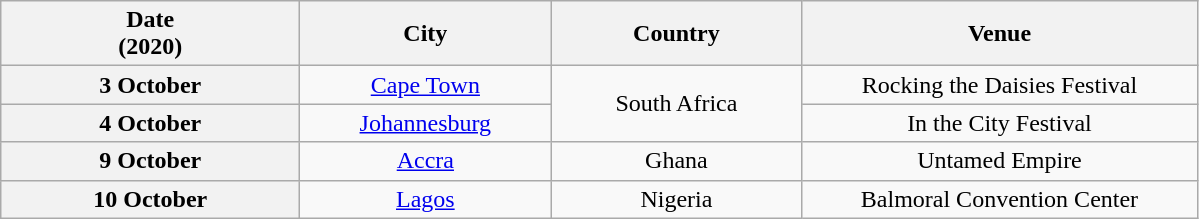<table class="wikitable plainrowheaders" style="text-align:center;">
<tr>
<th scope="col" style="width:12em;">Date<br>(2020)</th>
<th scope="col" style="width:10em;">City</th>
<th scope="col" style="width:10em;">Country</th>
<th scope="col" style="width:16em;">Venue</th>
</tr>
<tr>
<th scope="row" style="text-align:center;">3 October</th>
<td><a href='#'>Cape Town</a></td>
<td rowspan="2">South Africa</td>
<td>Rocking the Daisies Festival</td>
</tr>
<tr>
<th scope="row" style="text-align:center;">4 October</th>
<td><a href='#'>Johannesburg</a></td>
<td>In the City Festival</td>
</tr>
<tr>
<th scope="row" style="text-align:center;">9 October</th>
<td><a href='#'>Accra</a></td>
<td>Ghana</td>
<td>Untamed Empire</td>
</tr>
<tr>
<th scope="row" style="text-align:center;">10 October</th>
<td><a href='#'>Lagos</a></td>
<td>Nigeria</td>
<td>Balmoral Convention Center</td>
</tr>
</table>
